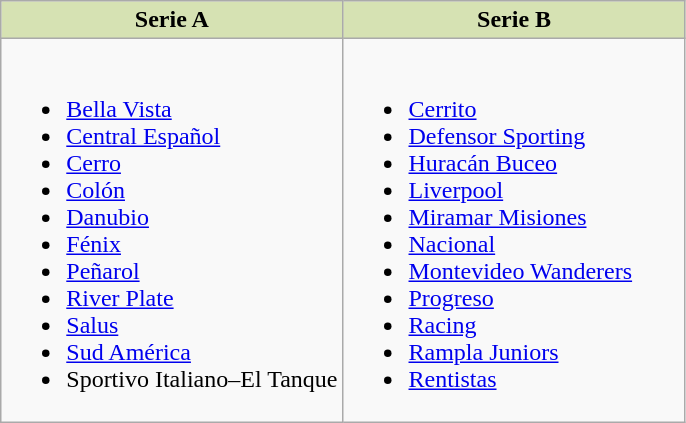<table class="wikitable">
<tr style="background-color:#d6e2b3; text-align:center; vertical-align:top">
<td style="width:50%"><strong>Serie A</strong></td>
<td style="width:50%"><strong>Serie B</strong></td>
</tr>
<tr style="vertical-align:top">
<td><br><ul><li><a href='#'>Bella Vista</a></li><li><a href='#'>Central Español</a></li><li><a href='#'>Cerro</a></li><li><a href='#'>Colón</a></li><li><a href='#'>Danubio</a></li><li><a href='#'>Fénix</a></li><li><a href='#'>Peñarol</a></li><li><a href='#'>River Plate</a></li><li><a href='#'>Salus</a></li><li><a href='#'>Sud América</a></li><li>Sportivo Italiano–El Tanque</li></ul></td>
<td><br><ul><li><a href='#'>Cerrito</a></li><li><a href='#'>Defensor Sporting</a></li><li><a href='#'>Huracán Buceo</a></li><li><a href='#'>Liverpool</a></li><li><a href='#'>Miramar Misiones</a></li><li><a href='#'>Nacional</a></li><li><a href='#'>Montevideo Wanderers</a></li><li><a href='#'>Progreso</a></li><li><a href='#'>Racing</a></li><li><a href='#'>Rampla Juniors</a></li><li><a href='#'>Rentistas</a></li></ul></td>
</tr>
</table>
